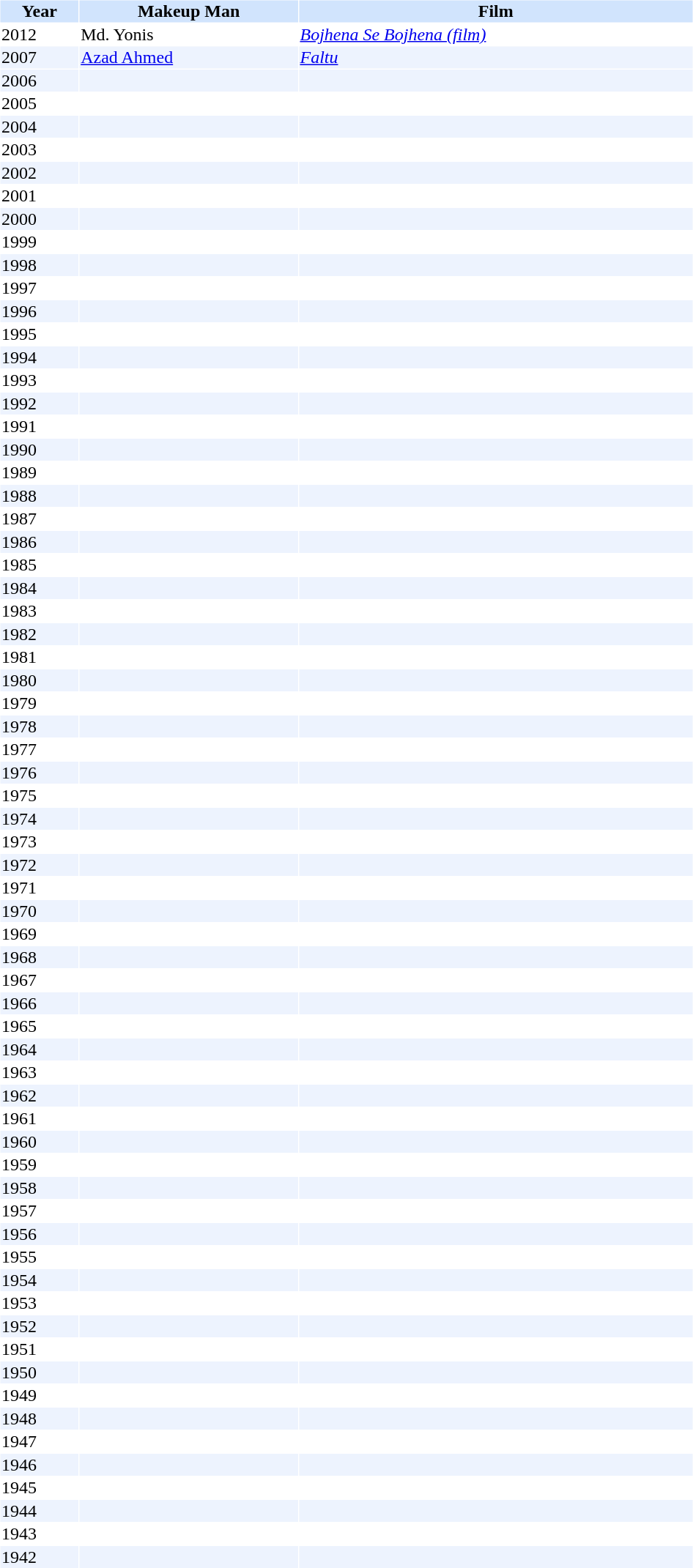<table cellspacing="1" cellpadding="1" border="0" width="50%">
<tr bgcolor="#d1e4fd">
<th>Year</th>
<th>Makeup Man</th>
<th>Film</th>
</tr>
<tr>
<td>2012</td>
<td>Md. Yonis</td>
<td><em><a href='#'>Bojhena Se Bojhena (film)</a></em></td>
</tr>
<tr bgcolor=#edf3fe>
<td>2007</td>
<td><a href='#'>Azad Ahmed</a></td>
<td><em><a href='#'>Faltu</a></em></td>
</tr>
<tr bgcolor=#edf3fe>
<td>2006</td>
<td></td>
<td></td>
</tr>
<tr>
<td>2005</td>
<td></td>
<td></td>
</tr>
<tr bgcolor=#edf3fe>
<td>2004</td>
<td></td>
<td></td>
</tr>
<tr>
<td>2003</td>
<td></td>
<td></td>
</tr>
<tr bgcolor=#edf3fe>
<td>2002</td>
<td></td>
<td></td>
</tr>
<tr>
<td>2001</td>
<td></td>
<td></td>
</tr>
<tr bgcolor=#edf3fe>
<td>2000</td>
<td></td>
<td></td>
</tr>
<tr>
<td>1999</td>
<td></td>
<td></td>
</tr>
<tr bgcolor=#edf3fe>
<td>1998</td>
<td></td>
<td></td>
</tr>
<tr>
<td>1997</td>
<td></td>
<td></td>
</tr>
<tr bgcolor=#edf3fe>
<td>1996</td>
<td></td>
<td></td>
</tr>
<tr>
<td>1995</td>
<td></td>
<td></td>
</tr>
<tr bgcolor=#edf3fe>
<td>1994</td>
<td></td>
<td></td>
</tr>
<tr>
<td>1993</td>
<td></td>
<td></td>
</tr>
<tr bgcolor=#edf3fe>
<td>1992</td>
<td></td>
<td></td>
</tr>
<tr>
<td>1991</td>
<td></td>
<td></td>
</tr>
<tr bgcolor=#edf3fe>
<td>1990</td>
<td></td>
<td></td>
</tr>
<tr>
<td>1989</td>
<td></td>
<td></td>
</tr>
<tr bgcolor=#edf3fe>
<td>1988</td>
<td></td>
<td></td>
</tr>
<tr>
<td>1987</td>
<td></td>
<td></td>
</tr>
<tr bgcolor=#edf3fe>
<td>1986</td>
<td></td>
<td></td>
</tr>
<tr>
<td>1985</td>
<td></td>
<td></td>
</tr>
<tr bgcolor=#edf3fe>
<td>1984</td>
<td></td>
<td></td>
</tr>
<tr>
<td>1983</td>
<td></td>
<td></td>
</tr>
<tr bgcolor=#edf3fe>
<td>1982</td>
<td></td>
<td></td>
</tr>
<tr>
<td>1981</td>
<td></td>
<td></td>
</tr>
<tr bgcolor=#edf3fe>
<td>1980</td>
<td></td>
<td></td>
</tr>
<tr>
<td>1979</td>
<td></td>
<td></td>
</tr>
<tr bgcolor=#edf3fe>
<td>1978</td>
<td></td>
<td></td>
</tr>
<tr>
<td>1977</td>
<td></td>
<td></td>
</tr>
<tr bgcolor=#edf3fe>
<td>1976</td>
<td></td>
<td></td>
</tr>
<tr>
<td>1975</td>
<td></td>
<td></td>
</tr>
<tr bgcolor=#edf3fe>
<td>1974</td>
<td></td>
<td></td>
</tr>
<tr>
<td>1973</td>
<td></td>
<td></td>
</tr>
<tr bgcolor=#edf3fe>
<td>1972</td>
<td></td>
<td></td>
</tr>
<tr>
<td>1971</td>
<td></td>
<td></td>
</tr>
<tr bgcolor=#edf3fe>
<td>1970</td>
<td></td>
<td></td>
</tr>
<tr>
<td>1969</td>
<td></td>
<td></td>
</tr>
<tr bgcolor=#edf3fe>
<td>1968</td>
<td></td>
<td></td>
</tr>
<tr>
<td>1967</td>
<td></td>
<td></td>
</tr>
<tr bgcolor=#edf3fe>
<td>1966</td>
<td></td>
<td></td>
</tr>
<tr>
<td>1965</td>
<td></td>
<td></td>
</tr>
<tr bgcolor=#edf3fe>
<td>1964</td>
<td></td>
<td></td>
</tr>
<tr>
<td>1963</td>
<td></td>
<td></td>
</tr>
<tr bgcolor=#edf3fe>
<td>1962</td>
<td></td>
<td></td>
</tr>
<tr>
<td>1961</td>
<td></td>
<td></td>
</tr>
<tr bgcolor=#edf3fe>
<td>1960</td>
<td></td>
<td></td>
</tr>
<tr>
<td>1959</td>
<td></td>
<td></td>
</tr>
<tr bgcolor=#edf3fe>
<td>1958</td>
<td></td>
<td></td>
</tr>
<tr>
<td>1957</td>
<td></td>
<td></td>
</tr>
<tr bgcolor=#edf3fe>
<td>1956</td>
<td></td>
<td></td>
</tr>
<tr>
<td>1955</td>
<td></td>
<td></td>
</tr>
<tr bgcolor=#edf3fe>
<td>1954</td>
<td></td>
<td></td>
</tr>
<tr>
<td>1953</td>
<td></td>
<td></td>
</tr>
<tr bgcolor=#edf3fe>
<td>1952</td>
<td></td>
<td></td>
</tr>
<tr>
<td>1951</td>
<td></td>
<td></td>
</tr>
<tr bgcolor=#edf3fe>
<td>1950</td>
<td></td>
<td></td>
</tr>
<tr>
<td>1949</td>
<td></td>
<td></td>
</tr>
<tr bgcolor=#edf3fe>
<td>1948</td>
<td></td>
<td></td>
</tr>
<tr>
<td>1947</td>
<td></td>
<td></td>
</tr>
<tr bgcolor=#edf3fe>
<td>1946</td>
<td></td>
<td></td>
</tr>
<tr>
<td>1945</td>
<td></td>
<td></td>
</tr>
<tr bgcolor=#edf3fe>
<td>1944</td>
<td></td>
<td></td>
</tr>
<tr>
<td>1943</td>
<td></td>
<td></td>
</tr>
<tr bgcolor=#edf3fe>
<td>1942</td>
<td></td>
<td></td>
</tr>
</table>
